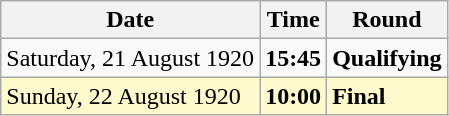<table class="wikitable">
<tr>
<th>Date</th>
<th>Time</th>
<th>Round</th>
</tr>
<tr>
<td>Saturday, 21 August 1920</td>
<td><strong>15:45</strong></td>
<td><strong>Qualifying</strong></td>
</tr>
<tr style=background:lemonchiffon>
<td>Sunday, 22 August 1920</td>
<td><strong>10:00</strong></td>
<td><strong>Final</strong></td>
</tr>
</table>
